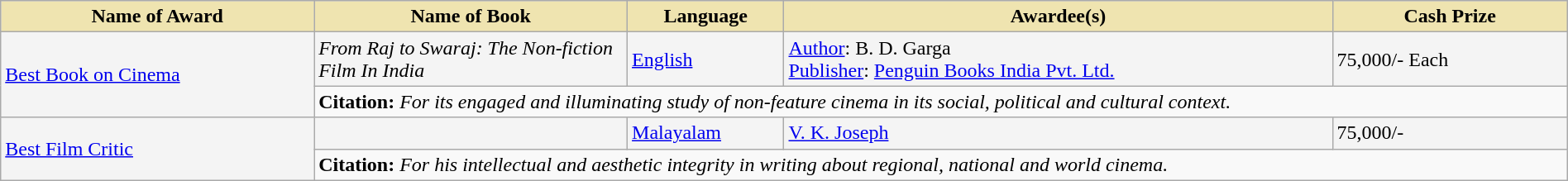<table class="wikitable" style="width:100%;">
<tr style="background:#F4F4F4">
<th style="background-color:#EFE4B0;width:20%;">Name of Award</th>
<th style="background-color:#EFE4B0;width:20%;">Name of Book</th>
<th style="background-color:#EFE4B0;width:10%;">Language</th>
<th style="background-color:#EFE4B0;width:35%;">Awardee(s)</th>
<th style="background-color:#EFE4B0;width:15%;">Cash Prize</th>
</tr>
<tr style="background:#F4F4F4">
<td rowspan="2"><a href='#'>Best Book on Cinema</a></td>
<td><em>From Raj to Swaraj: The Non-fiction Film In India</em></td>
<td><a href='#'>English</a></td>
<td><a href='#'>Author</a>: B. D. Garga<br><a href='#'>Publisher</a>: <a href='#'>Penguin Books India Pvt. Ltd.</a></td>
<td> 75,000/- Each</td>
</tr>
<tr style="background:#F9F9F9">
<td colspan="4"><strong>Citation:</strong> <em>For its engaged and illuminating study of non-feature cinema in its social, political and cultural context.</em></td>
</tr>
<tr style="background:#F4F4F4">
<td rowspan="2"><a href='#'>Best Film Critic</a></td>
<td></td>
<td><a href='#'>Malayalam</a></td>
<td><a href='#'>V. K. Joseph</a></td>
<td> 75,000/-</td>
</tr>
<tr style="background:#F9F9F9">
<td colspan="4"><strong>Citation:</strong> <em>For his intellectual and aesthetic integrity in writing about regional, national and world cinema.</em></td>
</tr>
</table>
